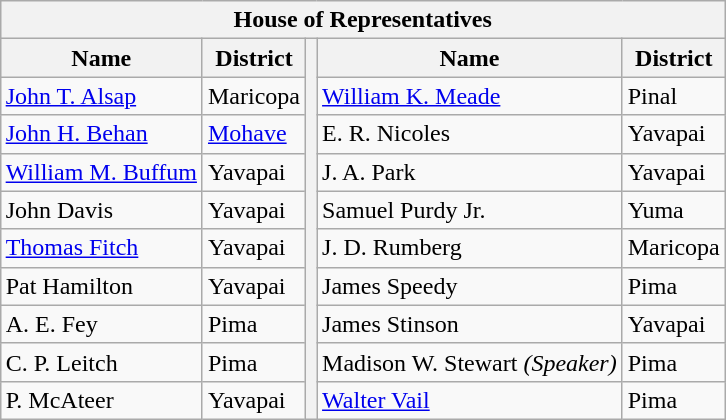<table class="wikitable" style="float: right">
<tr>
<th colspan="5">House of Representatives</th>
</tr>
<tr>
<th>Name</th>
<th>District</th>
<th rowspan="10"></th>
<th>Name</th>
<th>District</th>
</tr>
<tr>
<td><a href='#'>John T. Alsap</a></td>
<td>Maricopa</td>
<td><a href='#'>William K. Meade</a></td>
<td>Pinal</td>
</tr>
<tr>
<td><a href='#'>John H. Behan</a></td>
<td><a href='#'>Mohave</a></td>
<td>E. R. Nicoles</td>
<td>Yavapai</td>
</tr>
<tr>
<td><a href='#'>William M. Buffum</a></td>
<td>Yavapai</td>
<td>J. A. Park</td>
<td>Yavapai</td>
</tr>
<tr>
<td>John Davis</td>
<td>Yavapai</td>
<td>Samuel Purdy Jr.</td>
<td>Yuma</td>
</tr>
<tr>
<td><a href='#'>Thomas Fitch</a></td>
<td>Yavapai</td>
<td>J. D. Rumberg</td>
<td>Maricopa</td>
</tr>
<tr>
<td>Pat Hamilton</td>
<td>Yavapai</td>
<td>James Speedy</td>
<td>Pima</td>
</tr>
<tr>
<td>A. E. Fey</td>
<td>Pima</td>
<td>James Stinson</td>
<td>Yavapai</td>
</tr>
<tr>
<td>C. P. Leitch</td>
<td>Pima</td>
<td>Madison W. Stewart  <em>(Speaker)</em></td>
<td>Pima</td>
</tr>
<tr>
<td>P. McAteer</td>
<td>Yavapai</td>
<td><a href='#'>Walter Vail</a></td>
<td>Pima</td>
</tr>
</table>
